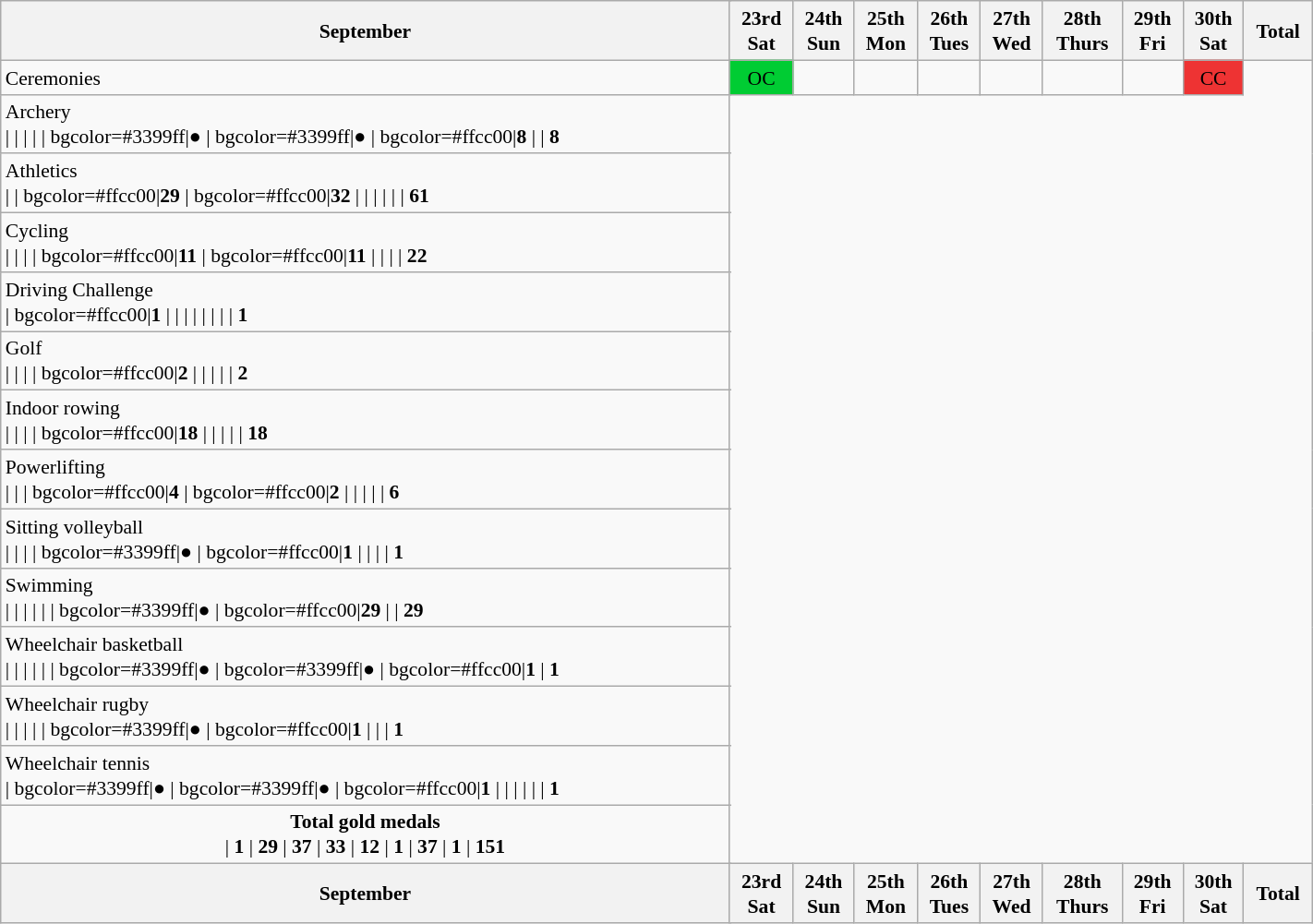<table class="wikitable" style="margin:0.5em auto; font-size:90%; line-height:1.25em;" width=75%>
<tr>
<th colspan=2>September</th>
<th>23rd<br>Sat</th>
<th>24th<br>Sun</th>
<th>25th<br>Mon</th>
<th>26th<br>Tues</th>
<th>27th<br>Wed</th>
<th>28th<br>Thurs</th>
<th>29th<br>Fri</th>
<th>30th<br> Sat</th>
<th>Total</th>
</tr>
<tr>
<td colspan=2>Ceremonies</td>
<td bgcolor=#00cc33 align=center>OC</td>
<td></td>
<td></td>
<td></td>
<td></td>
<td></td>
<td></td>
<td bgcolor=#ee3333 align=center>CC</td>
</tr>
<tr align="center">
<td colspan=2 align="left"> Archery<br>| 
|  
| 
| 
| bgcolor=#3399ff|●
| bgcolor=#3399ff|●
| bgcolor=#ffcc00|<strong>8</strong>
| 
| <strong>8</strong></td>
</tr>
<tr align="center">
<td colspan=2 align="left"> Athletics<br>| 
| bgcolor=#ffcc00|<strong>29</strong>
| bgcolor=#ffcc00|<strong>32</strong>
| 
| 
| 
| 
| 
| <strong>61</strong></td>
</tr>
<tr align="center">
<td colspan=2 align="left"> Cycling<br>| 
|  
| 
| bgcolor=#ffcc00|<strong>11</strong>
| bgcolor=#ffcc00|<strong>11</strong>
| 
| 
| 
| <strong>22</strong></td>
</tr>
<tr align="center">
<td colspan=2 align="left">Driving Challenge<br>| bgcolor=#ffcc00|<strong>1</strong>
|  
| 
| 
| 
| 
| 
| 
| <strong>1</strong></td>
</tr>
<tr align="center">
<td colspan=2 align="left"> Golf<br>| 
|  
| 
| bgcolor=#ffcc00|<strong>2</strong>
| 
| 
| 
| 
| <strong>2</strong></td>
</tr>
<tr align="center">
<td colspan=2 align="left"> Indoor rowing<br>| 
|  
| 
| bgcolor=#ffcc00|<strong>18</strong>
| 
| 
| 
| 
| <strong>18</strong></td>
</tr>
<tr align="center">
<td colspan=2 align="left"> Powerlifting<br>| 
|  
| bgcolor=#ffcc00|<strong>4</strong>
| bgcolor=#ffcc00|<strong>2</strong>
| 
| 
| 
| 
| <strong>6</strong></td>
</tr>
<tr align="center">
<td colspan=2 align="left"> Sitting volleyball<br>| 
|  
| 
| bgcolor=#3399ff|●
| bgcolor=#ffcc00|<strong>1</strong>
| 
| 
| 
| <strong>1</strong></td>
</tr>
<tr align="center">
<td colspan=2 align="left"> Swimming<br>| 
|  
| 
| 
| 
| bgcolor=#3399ff|●
| bgcolor=#ffcc00|<strong>29</strong>
| 
| <strong>29</strong></td>
</tr>
<tr align="center">
<td colspan=2 align="left"> Wheelchair basketball<br>| 
|  
| 
| 
| 
| bgcolor=#3399ff|●
| bgcolor=#3399ff|●
| bgcolor=#ffcc00|<strong>1</strong>
| <strong>1</strong></td>
</tr>
<tr align="center">
<td colspan=2 align="left"> Wheelchair rugby<br>| 
|  
| 
| 
| bgcolor=#3399ff|●
| bgcolor=#ffcc00|<strong>1</strong>
| 
| 
| <strong>1</strong></td>
</tr>
<tr align="center">
<td colspan=2 align="left"> Wheelchair tennis<br>| bgcolor=#3399ff|●
|  bgcolor=#3399ff|●
| bgcolor=#ffcc00|<strong>1</strong>
| 
| 
| 
| 
| 
| <strong>1</strong></td>
</tr>
<tr align="center">
<td colspan=2><strong>Total gold medals</strong><br>| <strong>1</strong>
| <strong>29</strong>
| <strong>37</strong>
| <strong>33</strong>
| <strong>12</strong>
| <strong>1</strong>
| <strong>37</strong>
| <strong>1</strong>
| <strong>151</strong></td>
</tr>
<tr>
<th colspan=2>September</th>
<th>23rd<br>Sat</th>
<th>24th<br>Sun</th>
<th>25th<br>Mon</th>
<th>26th<br>Tues</th>
<th>27th<br>Wed</th>
<th>28th<br>Thurs</th>
<th>29th<br>Fri</th>
<th>30th<br> Sat</th>
<th>Total</th>
</tr>
</table>
